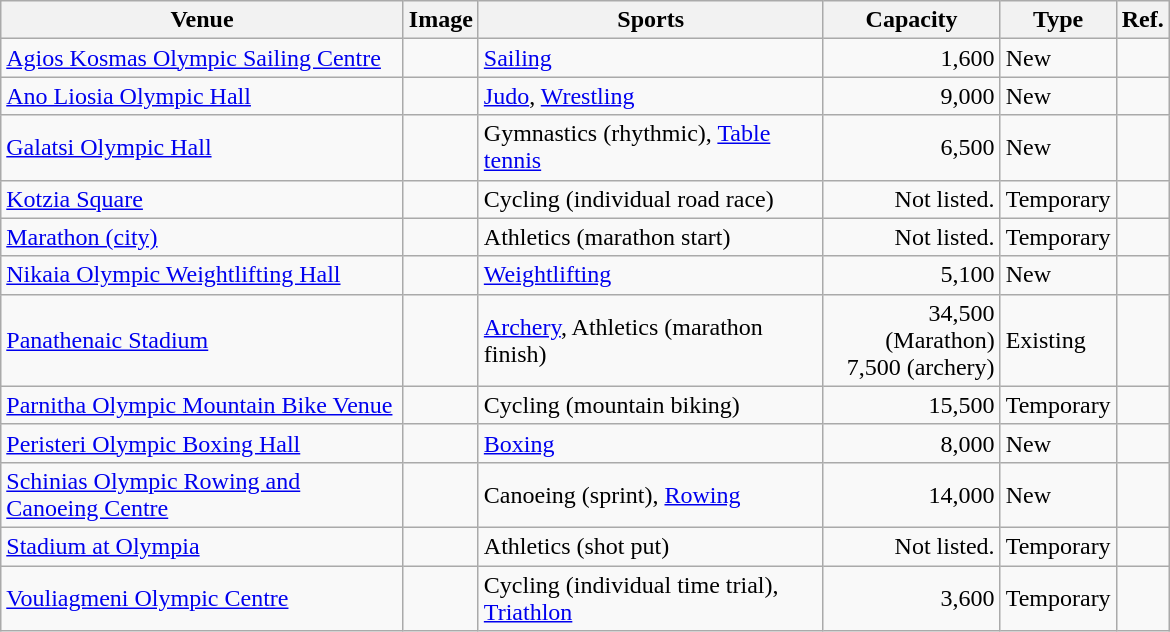<table class="wikitable sortable" width=780px>
<tr>
<th>Venue</th>
<th>Image</th>
<th>Sports</th>
<th>Capacity</th>
<th>Type</th>
<th class="unsortable">Ref.</th>
</tr>
<tr>
<td><a href='#'>Agios Kosmas Olympic Sailing Centre</a></td>
<td></td>
<td><a href='#'>Sailing</a></td>
<td align="right">1,600</td>
<td>New</td>
<td align="center"></td>
</tr>
<tr>
<td><a href='#'>Ano Liosia Olympic Hall</a></td>
<td></td>
<td><a href='#'>Judo</a>, <a href='#'>Wrestling</a></td>
<td align="right">9,000</td>
<td>New</td>
<td align="center"></td>
</tr>
<tr>
<td><a href='#'>Galatsi Olympic Hall</a></td>
<td></td>
<td>Gymnastics (rhythmic), <a href='#'>Table tennis</a></td>
<td align="right">6,500</td>
<td>New</td>
<td align="center"></td>
</tr>
<tr>
<td><a href='#'>Kotzia Square</a></td>
<td></td>
<td>Cycling (individual road race)</td>
<td align="right">Not listed.</td>
<td>Temporary</td>
<td align="center"></td>
</tr>
<tr>
<td><a href='#'>Marathon (city)</a></td>
<td></td>
<td>Athletics (marathon start)</td>
<td align="right">Not listed.</td>
<td>Temporary</td>
<td align="center"></td>
</tr>
<tr>
<td><a href='#'>Nikaia Olympic Weightlifting Hall</a></td>
<td></td>
<td><a href='#'>Weightlifting</a></td>
<td align="right">5,100</td>
<td>New</td>
<td align="center"></td>
</tr>
<tr>
<td><a href='#'>Panathenaic Stadium</a></td>
<td></td>
<td><a href='#'>Archery</a>, Athletics (marathon finish)</td>
<td align="right">34,500 (Marathon)<br>7,500 (archery)</td>
<td>Existing</td>
<td align="center"></td>
</tr>
<tr>
<td><a href='#'>Parnitha Olympic Mountain Bike Venue</a></td>
<td></td>
<td>Cycling (mountain biking)</td>
<td align="right">15,500</td>
<td>Temporary</td>
<td align="center"></td>
</tr>
<tr>
<td><a href='#'>Peristeri Olympic Boxing Hall</a></td>
<td></td>
<td><a href='#'>Boxing</a></td>
<td align="right">8,000</td>
<td>New</td>
<td align="center"></td>
</tr>
<tr>
<td><a href='#'>Schinias Olympic Rowing and Canoeing Centre</a></td>
<td></td>
<td>Canoeing (sprint), <a href='#'>Rowing</a></td>
<td align="right">14,000</td>
<td>New</td>
<td align="center"></td>
</tr>
<tr>
<td><a href='#'>Stadium at Olympia</a></td>
<td></td>
<td>Athletics (shot put)</td>
<td align="right">Not listed.</td>
<td>Temporary</td>
<td align="center"></td>
</tr>
<tr>
<td><a href='#'>Vouliagmeni Olympic Centre</a></td>
<td></td>
<td>Cycling (individual time trial), <a href='#'>Triathlon</a></td>
<td align="right">3,600</td>
<td>Temporary</td>
<td align="center"></td>
</tr>
</table>
